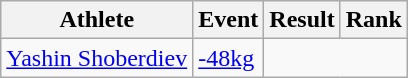<table class="wikitable">
<tr>
<th>Athlete</th>
<th>Event</th>
<th>Result</th>
<th>Rank</th>
</tr>
<tr align=center>
<td align=left><a href='#'>Yashin Shoberdiev</a></td>
<td align=left><a href='#'>-48kg</a></td>
<td colspan="2"></td>
</tr>
</table>
